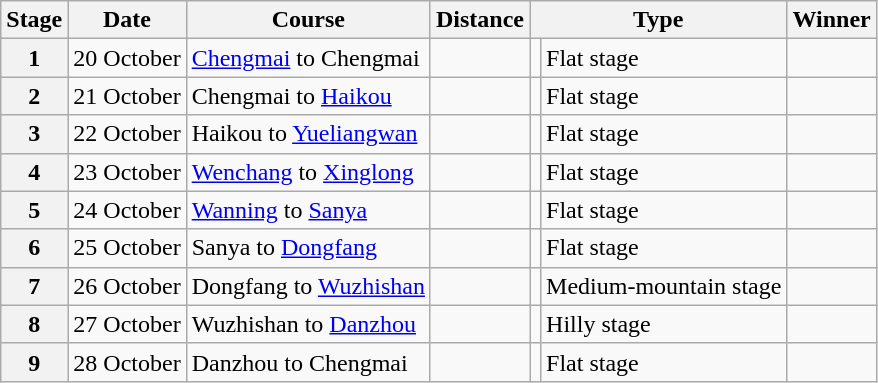<table class="wikitable">
<tr>
<th scope="col">Stage</th>
<th scope="col">Date</th>
<th scope="col">Course</th>
<th scope="col">Distance</th>
<th scope="col" colspan="2">Type</th>
<th scope="col">Winner</th>
</tr>
<tr>
<th style="text-align:center">1</th>
<td align=right>20 October</td>
<td><a href='#'>Chengmai</a> to Chengmai</td>
<td style="text-align:center;"></td>
<td></td>
<td>Flat stage</td>
<td></td>
</tr>
<tr>
<th style="text-align:center">2</th>
<td align=right>21 October</td>
<td>Chengmai to <a href='#'>Haikou</a></td>
<td style="text-align:center;"></td>
<td></td>
<td>Flat stage</td>
<td></td>
</tr>
<tr>
<th style="text-align:center">3</th>
<td align=right>22 October</td>
<td>Haikou to <a href='#'>Yueliangwan</a></td>
<td style="text-align:center;"></td>
<td></td>
<td>Flat stage</td>
<td></td>
</tr>
<tr>
<th style="text-align:center">4</th>
<td align=right>23 October</td>
<td><a href='#'>Wenchang</a> to <a href='#'>Xinglong</a></td>
<td style="text-align:center;"></td>
<td></td>
<td>Flat stage</td>
<td></td>
</tr>
<tr>
<th style="text-align:center">5</th>
<td align=right>24 October</td>
<td><a href='#'>Wanning</a> to <a href='#'>Sanya</a></td>
<td style="text-align:center;"></td>
<td></td>
<td>Flat stage</td>
<td></td>
</tr>
<tr>
<th style="text-align:center">6</th>
<td align=right>25 October</td>
<td>Sanya to <a href='#'>Dongfang</a></td>
<td style="text-align:center;"></td>
<td></td>
<td>Flat stage</td>
<td></td>
</tr>
<tr>
<th style="text-align:center">7</th>
<td align=right>26 October</td>
<td>Dongfang to <a href='#'>Wuzhishan</a></td>
<td style="text-align:center;"></td>
<td></td>
<td>Medium-mountain stage</td>
<td></td>
</tr>
<tr>
<th style="text-align:center">8</th>
<td align=right>27 October</td>
<td>Wuzhishan to <a href='#'>Danzhou</a></td>
<td style="text-align:center;"></td>
<td></td>
<td>Hilly stage</td>
<td></td>
</tr>
<tr>
<th style="text-align:center">9</th>
<td align=right>28 October</td>
<td>Danzhou to Chengmai</td>
<td style="text-align:center;"></td>
<td></td>
<td>Flat stage</td>
<td></td>
</tr>
</table>
